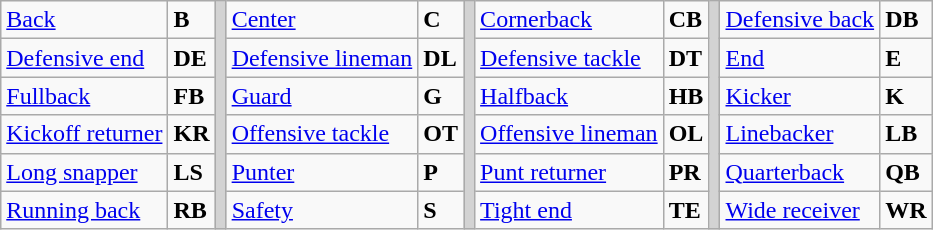<table class="wikitable">
<tr>
<td><a href='#'>Back</a></td>
<td><strong>B</strong></td>
<td rowSpan="6" style="background-color:lightgrey;"></td>
<td><a href='#'>Center</a></td>
<td><strong>C</strong></td>
<td rowSpan="6" style="background-color:lightgrey;"></td>
<td><a href='#'>Cornerback</a></td>
<td><strong>CB</strong></td>
<td rowSpan="6" style="background-color:lightgrey;"></td>
<td><a href='#'>Defensive back</a></td>
<td><strong>DB</strong></td>
</tr>
<tr>
<td><a href='#'>Defensive end</a></td>
<td><strong>DE</strong></td>
<td><a href='#'>Defensive lineman</a></td>
<td><strong>DL</strong></td>
<td><a href='#'>Defensive tackle</a></td>
<td><strong>DT</strong></td>
<td><a href='#'>End</a></td>
<td><strong>E</strong></td>
</tr>
<tr>
<td><a href='#'>Fullback</a></td>
<td><strong>FB</strong></td>
<td><a href='#'>Guard</a></td>
<td><strong>G</strong></td>
<td><a href='#'>Halfback</a></td>
<td><strong>HB</strong></td>
<td><a href='#'>Kicker</a></td>
<td><strong>K</strong></td>
</tr>
<tr>
<td><a href='#'>Kickoff returner</a></td>
<td><strong>KR</strong></td>
<td><a href='#'>Offensive tackle</a></td>
<td><strong>OT</strong></td>
<td><a href='#'>Offensive lineman</a></td>
<td><strong>OL</strong></td>
<td><a href='#'>Linebacker</a></td>
<td><strong>LB</strong></td>
</tr>
<tr>
<td><a href='#'>Long snapper</a></td>
<td><strong>LS</strong></td>
<td><a href='#'>Punter</a></td>
<td><strong>P</strong></td>
<td><a href='#'>Punt returner</a></td>
<td><strong>PR</strong></td>
<td><a href='#'>Quarterback</a></td>
<td><strong>QB</strong></td>
</tr>
<tr>
<td><a href='#'>Running back</a></td>
<td><strong>RB</strong></td>
<td><a href='#'>Safety</a></td>
<td><strong>S</strong></td>
<td><a href='#'>Tight end</a></td>
<td><strong>TE</strong></td>
<td><a href='#'>Wide receiver</a></td>
<td><strong>WR</strong></td>
</tr>
</table>
